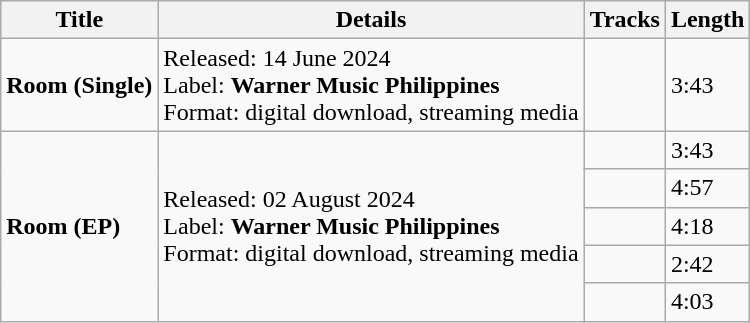<table class="wikitable">
<tr>
<th>Title</th>
<th>Details</th>
<th>Tracks</th>
<th>Length</th>
</tr>
<tr>
<td><strong>Room (Single)</strong></td>
<td>Released: 14 June 2024<br>Label: <strong>Warner Music Philippines</strong><br>Format: digital download, streaming media</td>
<td></td>
<td>3:43</td>
</tr>
<tr>
<td rowspan="5"><strong>Room (EP)</strong></td>
<td rowspan="5">Released: 02 August 2024<br>Label: <strong>Warner Music Philippines</strong><br>Format: digital download, streaming media</td>
<td></td>
<td>3:43</td>
</tr>
<tr>
<td></td>
<td>4:57</td>
</tr>
<tr>
<td></td>
<td>4:18</td>
</tr>
<tr>
<td></td>
<td>2:42</td>
</tr>
<tr>
<td></td>
<td>4:03</td>
</tr>
</table>
